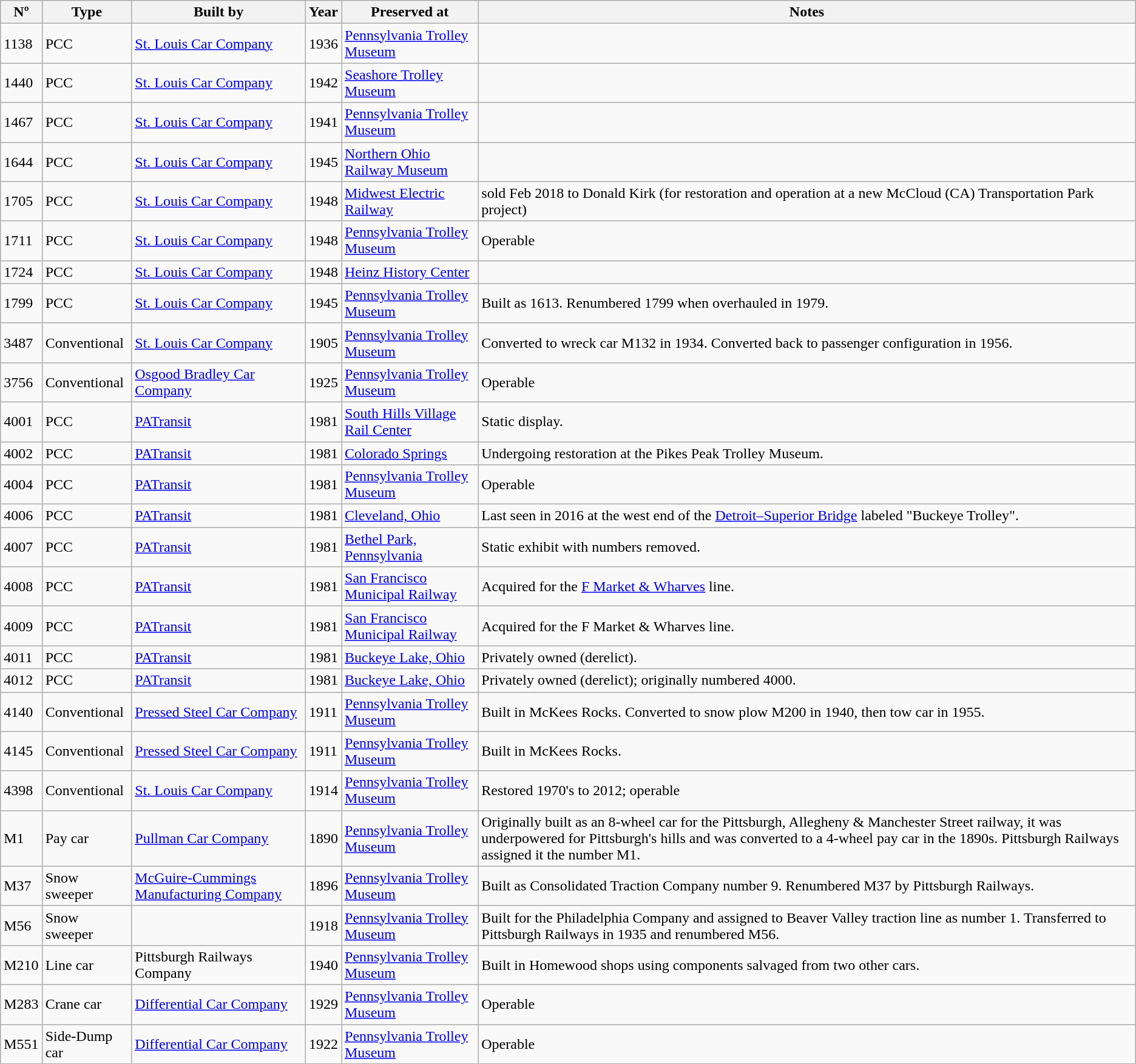<table class="wikitable sortable">
<tr>
<th>Nº</th>
<th>Type</th>
<th>Built by</th>
<th>Year</th>
<th>Preserved at</th>
<th>Notes</th>
</tr>
<tr>
<td>1138</td>
<td>PCC</td>
<td><a href='#'>St. Louis Car Company</a></td>
<td>1936</td>
<td><a href='#'>Pennsylvania Trolley Museum</a></td>
<td></td>
</tr>
<tr>
<td>1440</td>
<td>PCC</td>
<td><a href='#'>St. Louis Car Company</a></td>
<td>1942</td>
<td><a href='#'>Seashore Trolley Museum</a></td>
<td></td>
</tr>
<tr>
<td>1467</td>
<td>PCC</td>
<td><a href='#'>St. Louis Car Company</a></td>
<td>1941</td>
<td><a href='#'>Pennsylvania Trolley Museum</a></td>
<td></td>
</tr>
<tr>
<td>1644</td>
<td>PCC</td>
<td><a href='#'>St. Louis Car Company</a></td>
<td>1945</td>
<td><a href='#'>Northern Ohio Railway Museum</a></td>
<td></td>
</tr>
<tr>
<td>1705</td>
<td>PCC</td>
<td><a href='#'>St. Louis Car Company</a></td>
<td>1948</td>
<td><a href='#'>Midwest Electric Railway</a></td>
<td>sold Feb 2018 to Donald Kirk (for restoration and operation at a new McCloud (CA) Transportation Park project)</td>
</tr>
<tr>
<td>1711</td>
<td>PCC</td>
<td><a href='#'>St. Louis Car Company</a></td>
<td>1948</td>
<td><a href='#'>Pennsylvania Trolley Museum</a></td>
<td>Operable</td>
</tr>
<tr>
<td>1724</td>
<td>PCC</td>
<td><a href='#'>St. Louis Car Company</a></td>
<td>1948</td>
<td><a href='#'>Heinz History Center</a></td>
<td></td>
</tr>
<tr>
<td>1799</td>
<td>PCC</td>
<td><a href='#'>St. Louis Car Company</a></td>
<td>1945</td>
<td><a href='#'>Pennsylvania Trolley Museum</a></td>
<td>Built as 1613. Renumbered 1799 when overhauled in 1979.</td>
</tr>
<tr>
<td>3487</td>
<td>Conventional</td>
<td><a href='#'>St. Louis Car Company</a></td>
<td>1905</td>
<td><a href='#'>Pennsylvania Trolley Museum</a></td>
<td>Converted to wreck car M132 in 1934. Converted back to passenger configuration in 1956.</td>
</tr>
<tr>
<td>3756</td>
<td>Conventional</td>
<td><a href='#'>Osgood Bradley Car Company</a></td>
<td>1925</td>
<td><a href='#'>Pennsylvania Trolley Museum</a></td>
<td>Operable</td>
</tr>
<tr>
<td>4001</td>
<td>PCC</td>
<td><a href='#'>PATransit</a></td>
<td>1981</td>
<td><a href='#'>South Hills Village Rail Center</a></td>
<td>Static display.</td>
</tr>
<tr>
<td>4002</td>
<td>PCC</td>
<td><a href='#'>PATransit</a></td>
<td>1981</td>
<td><a href='#'>Colorado Springs</a></td>
<td>Undergoing restoration at the Pikes Peak Trolley Museum.</td>
</tr>
<tr>
<td>4004</td>
<td>PCC</td>
<td><a href='#'>PATransit</a></td>
<td>1981</td>
<td><a href='#'>Pennsylvania Trolley Museum</a></td>
<td>Operable</td>
</tr>
<tr>
<td>4006</td>
<td>PCC</td>
<td><a href='#'>PATransit</a></td>
<td>1981</td>
<td><a href='#'>Cleveland, Ohio</a></td>
<td>Last seen in 2016 at the west end of the <a href='#'>Detroit–Superior Bridge</a> labeled "Buckeye Trolley".</td>
</tr>
<tr>
<td>4007</td>
<td>PCC</td>
<td><a href='#'>PATransit</a></td>
<td>1981</td>
<td><a href='#'>Bethel Park, Pennsylvania</a></td>
<td>Static exhibit with numbers removed.</td>
</tr>
<tr>
<td>4008</td>
<td>PCC</td>
<td><a href='#'>PATransit</a></td>
<td>1981</td>
<td><a href='#'>San Francisco Municipal Railway</a></td>
<td>Acquired for the <a href='#'>F Market & Wharves</a> line.</td>
</tr>
<tr>
<td>4009</td>
<td>PCC</td>
<td><a href='#'>PATransit</a></td>
<td>1981</td>
<td><a href='#'>San Francisco Municipal Railway</a></td>
<td>Acquired for the F Market & Wharves line.</td>
</tr>
<tr>
<td>4011</td>
<td>PCC</td>
<td><a href='#'>PATransit</a></td>
<td>1981</td>
<td><a href='#'>Buckeye Lake, Ohio</a></td>
<td>Privately owned (derelict).</td>
</tr>
<tr>
<td>4012</td>
<td>PCC</td>
<td><a href='#'>PATransit</a></td>
<td>1981</td>
<td><a href='#'>Buckeye Lake, Ohio</a></td>
<td>Privately owned (derelict); originally numbered 4000.</td>
</tr>
<tr>
<td>4140</td>
<td>Conventional</td>
<td><a href='#'>Pressed Steel Car Company</a></td>
<td>1911</td>
<td><a href='#'>Pennsylvania Trolley Museum</a></td>
<td>Built in McKees Rocks. Converted to snow plow M200 in 1940, then tow car in 1955.</td>
</tr>
<tr>
<td>4145</td>
<td>Conventional</td>
<td><a href='#'>Pressed Steel Car Company</a></td>
<td>1911</td>
<td><a href='#'>Pennsylvania Trolley Museum</a></td>
<td>Built in McKees Rocks.</td>
</tr>
<tr>
<td>4398</td>
<td>Conventional</td>
<td><a href='#'>St. Louis Car Company</a></td>
<td>1914</td>
<td><a href='#'>Pennsylvania Trolley Museum</a></td>
<td>Restored 1970's to 2012; operable</td>
</tr>
<tr>
<td>M1</td>
<td>Pay car</td>
<td><a href='#'>Pullman Car Company</a></td>
<td>1890</td>
<td><a href='#'>Pennsylvania Trolley Museum</a></td>
<td>Originally built as an 8-wheel car for the Pittsburgh, Allegheny & Manchester Street railway, it was underpowered for Pittsburgh's hills and was converted to a 4-wheel pay car in the 1890s. Pittsburgh Railways assigned it the number M1.</td>
</tr>
<tr>
<td>M37</td>
<td>Snow sweeper</td>
<td><a href='#'>McGuire-Cummings Manufacturing Company</a></td>
<td>1896</td>
<td><a href='#'>Pennsylvania Trolley Museum</a></td>
<td>Built as Consolidated Traction Company number 9. Renumbered M37 by Pittsburgh Railways.</td>
</tr>
<tr>
<td>M56</td>
<td>Snow sweeper</td>
<td></td>
<td>1918</td>
<td><a href='#'>Pennsylvania Trolley Museum</a></td>
<td>Built for the Philadelphia Company and assigned to Beaver Valley traction line as number 1. Transferred to Pittsburgh Railways in 1935 and renumbered M56.</td>
</tr>
<tr>
<td>M210</td>
<td>Line car</td>
<td>Pittsburgh Railways Company</td>
<td>1940</td>
<td><a href='#'>Pennsylvania Trolley Museum</a></td>
<td>Built in Homewood shops using components salvaged from two other cars.</td>
</tr>
<tr>
<td>M283</td>
<td>Crane car</td>
<td><a href='#'>Differential Car Company</a></td>
<td>1929</td>
<td><a href='#'>Pennsylvania Trolley Museum</a></td>
<td>Operable</td>
</tr>
<tr>
<td>M551</td>
<td>Side-Dump car</td>
<td><a href='#'>Differential Car Company</a></td>
<td>1922</td>
<td><a href='#'>Pennsylvania Trolley Museum</a></td>
<td>Operable</td>
</tr>
</table>
